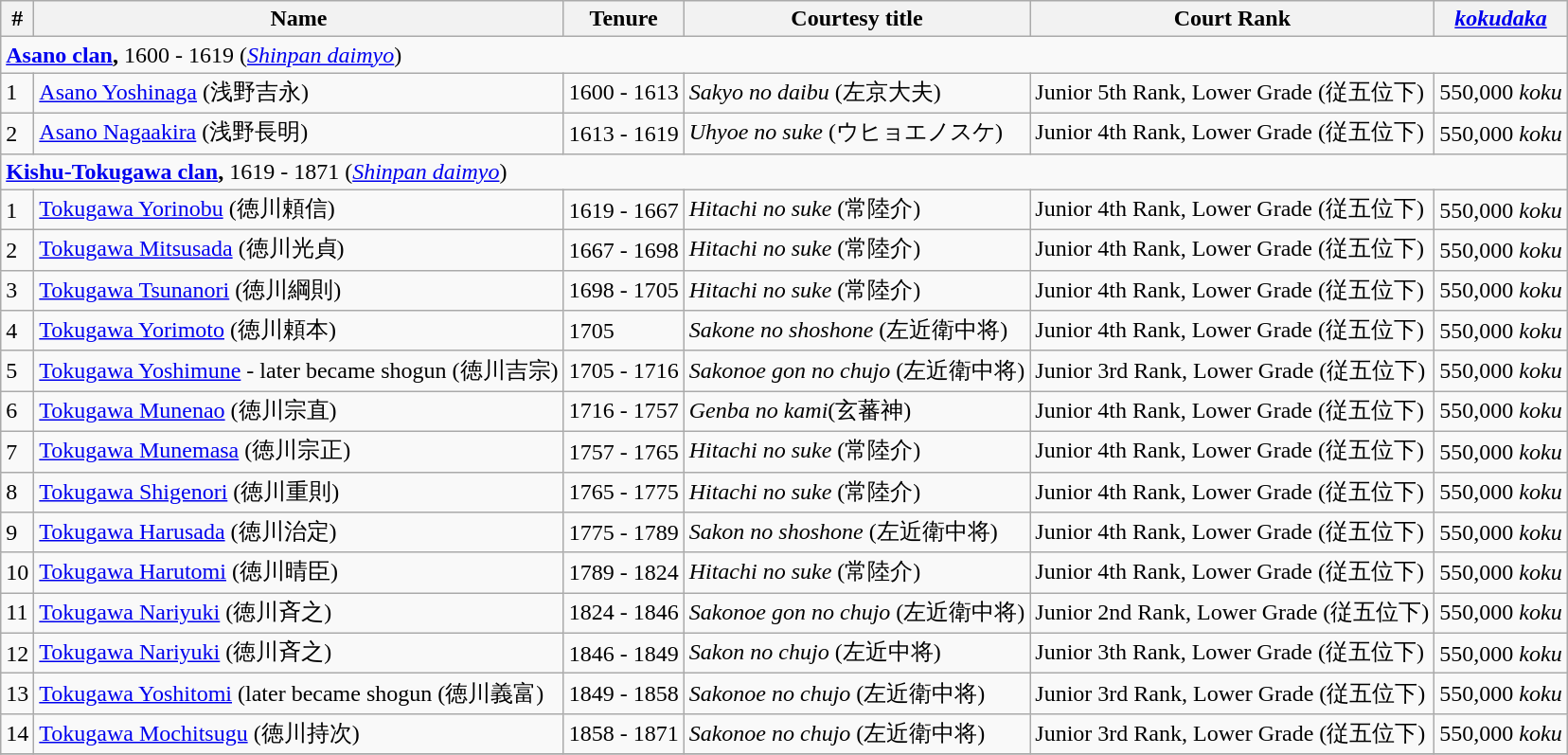<table class=wikitable>
<tr>
<th>#</th>
<th>Name</th>
<th>Tenure</th>
<th>Courtesy title</th>
<th>Court Rank</th>
<th><em><a href='#'>kokudaka</a></em></th>
</tr>
<tr>
<td colspan=6> <strong><a href='#'>Asano clan</a>,</strong> 1600 - 1619 (<em><a href='#'>Shinpan daimyo</a></em>)</td>
</tr>
<tr>
<td>1</td>
<td><a href='#'>Asano Yoshinaga</a> (浅野吉永)</td>
<td>1600 - 1613</td>
<td><em>Sakyo no daibu</em> (左京大夫)</td>
<td>Junior 5th Rank, Lower Grade (従五位下)</td>
<td>550,000 <em>koku</em></td>
</tr>
<tr>
<td>2</td>
<td><a href='#'>Asano Nagaakira</a> (浅野長明)</td>
<td>1613 - 1619</td>
<td><em>Uhyoe no suke</em> (ウヒョエノスケ)</td>
<td>Junior 4th Rank, Lower Grade (従五位下)</td>
<td>550,000 <em>koku</em></td>
</tr>
<tr>
<td colspan=6> <strong><a href='#'>Kishu-Tokugawa clan</a>,</strong> 1619 - 1871 (<em><a href='#'>Shinpan daimyo</a></em>)</td>
</tr>
<tr>
<td>1</td>
<td><a href='#'>Tokugawa Yorinobu</a> (徳川頼信)</td>
<td>1619 - 1667</td>
<td><em>Hitachi no suke</em> (常陸介)</td>
<td>Junior 4th Rank, Lower Grade (従五位下)</td>
<td>550,000 <em>koku</em></td>
</tr>
<tr>
<td>2</td>
<td><a href='#'>Tokugawa Mitsusada</a> (徳川光貞)</td>
<td>1667 - 1698</td>
<td><em>Hitachi no suke</em> (常陸介)</td>
<td>Junior 4th Rank, Lower Grade (従五位下)</td>
<td>550,000 <em>koku</em></td>
</tr>
<tr>
<td>3</td>
<td><a href='#'>Tokugawa Tsunanori</a> (徳川綱則)</td>
<td>1698 - 1705</td>
<td><em>Hitachi no suke</em> (常陸介)</td>
<td>Junior 4th Rank, Lower Grade (従五位下)</td>
<td>550,000 <em>koku</em></td>
</tr>
<tr>
<td>4</td>
<td><a href='#'>Tokugawa Yorimoto</a> (徳川頼本)</td>
<td>1705</td>
<td><em>Sakone no shoshone</em> (左近衛中将)</td>
<td>Junior 4th Rank, Lower Grade (従五位下)</td>
<td>550,000 <em>koku</em></td>
</tr>
<tr>
<td>5</td>
<td><a href='#'>Tokugawa Yoshimune</a> - later became shogun (徳川吉宗)</td>
<td>1705 - 1716</td>
<td><em>Sakonoe gon no chujo</em> (左近衛中将)</td>
<td>Junior 3rd Rank, Lower Grade (従五位下)</td>
<td>550,000 <em>koku</em></td>
</tr>
<tr>
<td>6</td>
<td><a href='#'>Tokugawa Munenao</a> (徳川宗直)</td>
<td>1716 - 1757</td>
<td><em>Genba no kami</em>(玄蕃神)</td>
<td>Junior 4th Rank, Lower Grade (従五位下)</td>
<td>550,000 <em>koku</em></td>
</tr>
<tr>
<td>7</td>
<td><a href='#'>Tokugawa Munemasa</a> (徳川宗正)</td>
<td>1757 - 1765</td>
<td><em>Hitachi no suke</em> (常陸介)</td>
<td>Junior 4th Rank, Lower Grade (従五位下)</td>
<td>550,000 <em>koku</em></td>
</tr>
<tr>
<td>8</td>
<td><a href='#'>Tokugawa Shigenori</a> (徳川重則)</td>
<td>1765 - 1775</td>
<td><em>Hitachi no suke</em> (常陸介)</td>
<td>Junior 4th Rank, Lower Grade (従五位下)</td>
<td>550,000 <em>koku</em></td>
</tr>
<tr>
<td>9</td>
<td><a href='#'>Tokugawa Harusada</a> (徳川治定)</td>
<td>1775 - 1789</td>
<td><em>Sakon no shoshone</em> (左近衛中将)</td>
<td>Junior 4th Rank, Lower Grade (従五位下)</td>
<td>550,000 <em>koku</em></td>
</tr>
<tr>
<td>10</td>
<td><a href='#'>Tokugawa Harutomi</a> (徳川晴臣)</td>
<td>1789 - 1824</td>
<td><em>Hitachi no suke</em> (常陸介)</td>
<td>Junior 4th Rank, Lower Grade (従五位下)</td>
<td>550,000 <em>koku</em></td>
</tr>
<tr>
<td>11</td>
<td><a href='#'>Tokugawa Nariyuki</a> (徳川斉之)</td>
<td>1824 - 1846</td>
<td><em>Sakonoe gon no chujo</em> (左近衛中将)</td>
<td>Junior 2nd Rank, Lower Grade (従五位下)</td>
<td>550,000 <em>koku</em></td>
</tr>
<tr>
<td>12</td>
<td><a href='#'>Tokugawa Nariyuki</a> (徳川斉之)</td>
<td>1846 - 1849</td>
<td><em>Sakon no chujo</em> (左近中将)</td>
<td>Junior 3th Rank, Lower Grade (従五位下)</td>
<td>550,000 <em>koku</em></td>
</tr>
<tr>
<td>13</td>
<td><a href='#'>Tokugawa Yoshitomi</a> (later became shogun (徳川義富)</td>
<td>1849 -  1858</td>
<td><em>Sakonoe no chujo</em> (左近衛中将)</td>
<td>Junior 3rd Rank, Lower Grade (従五位下)</td>
<td>550,000 <em>koku</em></td>
</tr>
<tr>
<td>14</td>
<td><a href='#'>Tokugawa Mochitsugu</a> (徳川持次)</td>
<td>1858 - 1871</td>
<td><em>Sakonoe no chujo</em> (左近衛中将)</td>
<td>Junior 3rd Rank, Lower Grade (従五位下)</td>
<td>550,000 <em>koku</em></td>
</tr>
<tr>
</tr>
</table>
